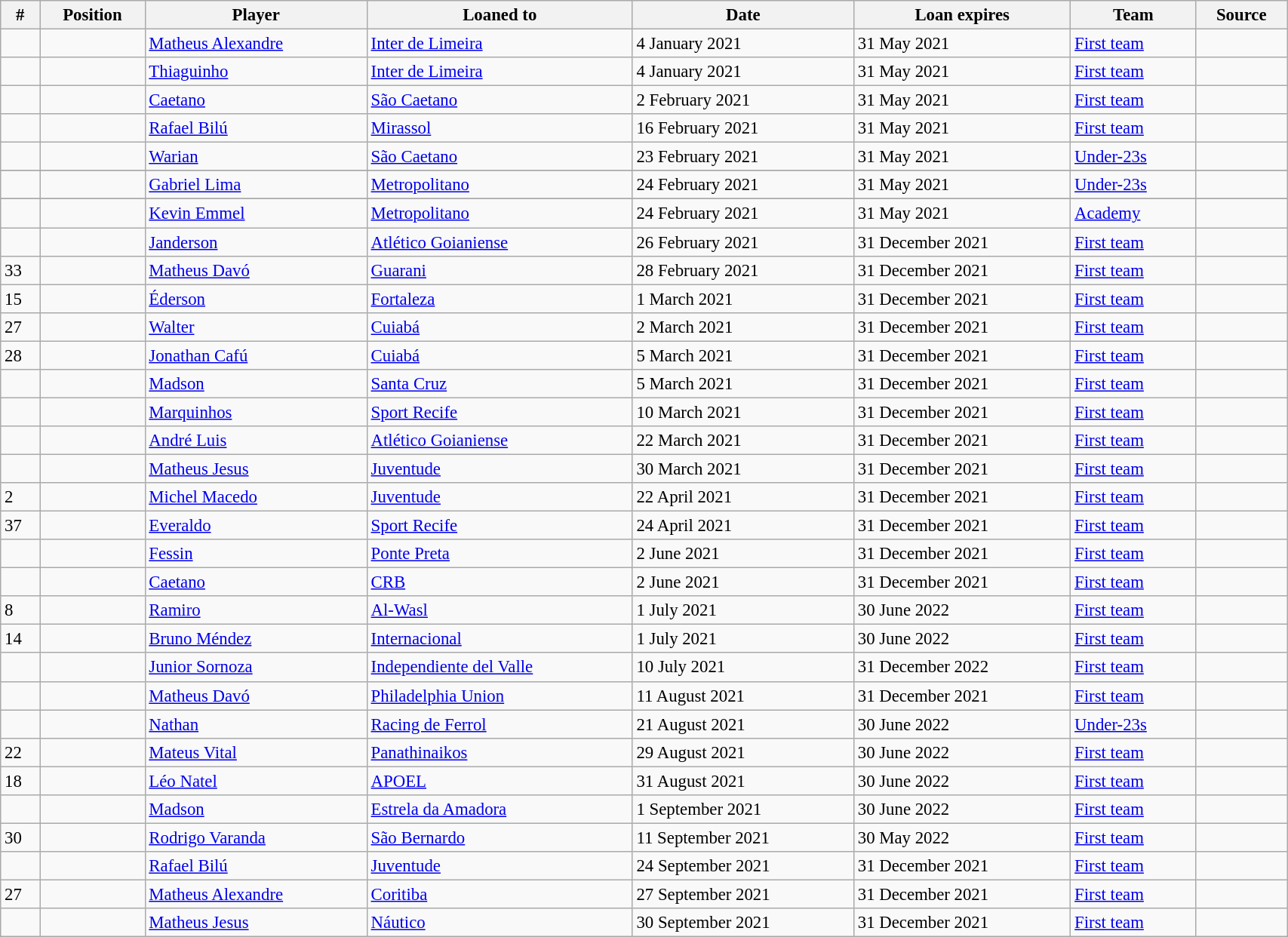<table class="wikitable sortable" style="width:90%; text-align:center; font-size:95%; text-align:left;">
<tr>
<th><strong>#</strong></th>
<th><strong>Position </strong></th>
<th><strong>Player </strong></th>
<th><strong>Loaned to</strong></th>
<th><strong>Date </strong></th>
<th><strong>Loan expires </strong></th>
<th><strong>Team</strong></th>
<th><strong>Source</strong></th>
</tr>
<tr>
<td></td>
<td></td>
<td> <a href='#'>Matheus Alexandre</a></td>
<td> <a href='#'>Inter de Limeira</a></td>
<td>4 January 2021</td>
<td>31 May 2021</td>
<td><a href='#'>First team</a></td>
<td></td>
</tr>
<tr>
<td></td>
<td></td>
<td> <a href='#'>Thiaguinho</a></td>
<td> <a href='#'>Inter de Limeira</a></td>
<td>4 January 2021</td>
<td>31 May 2021</td>
<td><a href='#'>First team</a></td>
<td></td>
</tr>
<tr>
<td></td>
<td></td>
<td> <a href='#'>Caetano</a></td>
<td> <a href='#'>São Caetano</a></td>
<td>2 February 2021</td>
<td>31 May 2021</td>
<td><a href='#'>First team</a></td>
<td></td>
</tr>
<tr>
<td></td>
<td></td>
<td> <a href='#'>Rafael Bilú</a></td>
<td> <a href='#'>Mirassol</a></td>
<td>16 February 2021</td>
<td>31 May 2021</td>
<td><a href='#'>First team</a></td>
<td></td>
</tr>
<tr>
<td></td>
<td></td>
<td> <a href='#'>Warian</a></td>
<td> <a href='#'>São Caetano</a></td>
<td>23 February 2021</td>
<td>31 May 2021</td>
<td><a href='#'>Under-23s</a></td>
<td></td>
</tr>
<tr>
</tr>
<tr>
<td></td>
<td></td>
<td> <a href='#'>Gabriel Lima</a></td>
<td> <a href='#'>Metropolitano</a></td>
<td>24 February 2021</td>
<td>31 May 2021</td>
<td><a href='#'>Under-23s</a></td>
<td></td>
</tr>
<tr>
</tr>
<tr>
<td></td>
<td></td>
<td> <a href='#'>Kevin Emmel</a></td>
<td> <a href='#'>Metropolitano</a></td>
<td>24 February 2021</td>
<td>31 May 2021</td>
<td><a href='#'>Academy</a></td>
<td></td>
</tr>
<tr>
<td></td>
<td></td>
<td> <a href='#'>Janderson</a></td>
<td> <a href='#'>Atlético Goianiense</a></td>
<td>26 February 2021</td>
<td>31 December 2021</td>
<td><a href='#'>First team</a></td>
<td></td>
</tr>
<tr>
<td>33</td>
<td></td>
<td> <a href='#'>Matheus Davó</a></td>
<td> <a href='#'>Guarani</a></td>
<td>28 February 2021</td>
<td>31 December 2021 </td>
<td><a href='#'>First team</a></td>
<td></td>
</tr>
<tr>
<td>15</td>
<td></td>
<td> <a href='#'>Éderson</a></td>
<td> <a href='#'>Fortaleza</a></td>
<td>1 March 2021</td>
<td>31 December 2021</td>
<td><a href='#'>First team</a></td>
<td></td>
</tr>
<tr>
<td>27</td>
<td></td>
<td> <a href='#'>Walter</a></td>
<td> <a href='#'>Cuiabá</a></td>
<td>2 March 2021</td>
<td>31 December 2021</td>
<td><a href='#'>First team</a></td>
<td></td>
</tr>
<tr>
<td>28</td>
<td></td>
<td> <a href='#'>Jonathan Cafú</a></td>
<td> <a href='#'>Cuiabá</a></td>
<td>5 March 2021</td>
<td>31 December 2021</td>
<td><a href='#'>First team</a></td>
<td></td>
</tr>
<tr>
<td></td>
<td></td>
<td> <a href='#'>Madson</a></td>
<td> <a href='#'>Santa Cruz</a></td>
<td>5 March 2021</td>
<td>31 December 2021 </td>
<td><a href='#'>First team</a></td>
<td></td>
</tr>
<tr>
<td></td>
<td></td>
<td> <a href='#'>Marquinhos</a></td>
<td> <a href='#'>Sport Recife</a></td>
<td>10 March 2021</td>
<td>31 December 2021 </td>
<td><a href='#'>First team</a></td>
<td></td>
</tr>
<tr>
<td></td>
<td></td>
<td> <a href='#'>André Luis</a></td>
<td> <a href='#'>Atlético Goianiense</a></td>
<td>22 March 2021</td>
<td>31 December 2021</td>
<td><a href='#'>First team</a></td>
<td></td>
</tr>
<tr>
<td></td>
<td></td>
<td> <a href='#'>Matheus Jesus</a></td>
<td> <a href='#'>Juventude</a></td>
<td>30 March 2021</td>
<td>31 December 2021 </td>
<td><a href='#'>First team</a></td>
<td></td>
</tr>
<tr>
<td>2</td>
<td></td>
<td> <a href='#'>Michel Macedo</a></td>
<td> <a href='#'>Juventude</a></td>
<td>22 April 2021</td>
<td>31 December 2021</td>
<td><a href='#'>First team</a></td>
<td></td>
</tr>
<tr>
<td>37</td>
<td></td>
<td> <a href='#'>Everaldo</a></td>
<td> <a href='#'>Sport Recife</a></td>
<td>24 April 2021</td>
<td>31 December 2021</td>
<td><a href='#'>First team</a></td>
<td></td>
</tr>
<tr>
<td></td>
<td></td>
<td> <a href='#'>Fessin</a></td>
<td> <a href='#'>Ponte Preta</a></td>
<td>2 June 2021</td>
<td>31 December 2021</td>
<td><a href='#'>First team</a></td>
<td></td>
</tr>
<tr>
<td></td>
<td></td>
<td> <a href='#'>Caetano</a></td>
<td> <a href='#'>CRB</a></td>
<td>2 June 2021</td>
<td>31 December 2021</td>
<td><a href='#'>First team</a></td>
<td></td>
</tr>
<tr>
<td>8</td>
<td></td>
<td> <a href='#'>Ramiro</a></td>
<td> <a href='#'>Al-Wasl</a></td>
<td>1 July 2021</td>
<td>30 June 2022</td>
<td><a href='#'>First team</a></td>
<td></td>
</tr>
<tr>
<td>14</td>
<td></td>
<td> <a href='#'>Bruno Méndez</a></td>
<td> <a href='#'>Internacional</a></td>
<td>1 July 2021</td>
<td>30 June 2022</td>
<td><a href='#'>First team</a></td>
<td></td>
</tr>
<tr>
<td></td>
<td></td>
<td> <a href='#'>Junior Sornoza</a></td>
<td> <a href='#'>Independiente del Valle</a></td>
<td>10 July 2021</td>
<td>31 December 2022</td>
<td><a href='#'>First team</a></td>
<td></td>
</tr>
<tr>
<td></td>
<td></td>
<td> <a href='#'>Matheus Davó</a></td>
<td> <a href='#'>Philadelphia Union</a></td>
<td>11 August 2021</td>
<td>31 December 2021</td>
<td><a href='#'>First team</a></td>
<td></td>
</tr>
<tr>
<td></td>
<td></td>
<td> <a href='#'>Nathan</a></td>
<td> <a href='#'>Racing de Ferrol</a></td>
<td>21 August 2021</td>
<td>30 June 2022</td>
<td><a href='#'>Under-23s</a></td>
<td></td>
</tr>
<tr>
<td>22</td>
<td></td>
<td> <a href='#'>Mateus Vital</a></td>
<td> <a href='#'>Panathinaikos</a></td>
<td>29 August 2021</td>
<td>30 June 2022</td>
<td><a href='#'>First team</a></td>
<td></td>
</tr>
<tr>
<td>18</td>
<td></td>
<td> <a href='#'>Léo Natel</a></td>
<td> <a href='#'>APOEL</a></td>
<td>31 August 2021</td>
<td>30 June 2022</td>
<td><a href='#'>First team</a></td>
<td></td>
</tr>
<tr>
<td></td>
<td></td>
<td> <a href='#'>Madson</a></td>
<td> <a href='#'>Estrela da Amadora</a></td>
<td>1 September 2021</td>
<td>30 June 2022</td>
<td><a href='#'>First team</a></td>
<td></td>
</tr>
<tr>
<td>30</td>
<td></td>
<td> <a href='#'>Rodrigo Varanda</a></td>
<td> <a href='#'>São Bernardo</a></td>
<td>11 September 2021</td>
<td>30 May 2022 </td>
<td><a href='#'>First team</a></td>
<td></td>
</tr>
<tr>
<td></td>
<td></td>
<td> <a href='#'>Rafael Bilú</a></td>
<td> <a href='#'>Juventude</a></td>
<td>24 September 2021</td>
<td>31 December 2021</td>
<td><a href='#'>First team</a></td>
<td></td>
</tr>
<tr>
<td>27</td>
<td></td>
<td> <a href='#'>Matheus Alexandre</a></td>
<td> <a href='#'>Coritiba</a></td>
<td>27 September 2021</td>
<td>31 December 2021</td>
<td><a href='#'>First team</a></td>
<td></td>
</tr>
<tr>
<td></td>
<td></td>
<td> <a href='#'>Matheus Jesus</a></td>
<td> <a href='#'>Náutico</a></td>
<td>30 September 2021</td>
<td>31 December 2021</td>
<td><a href='#'>First team</a></td>
<td></td>
</tr>
</table>
